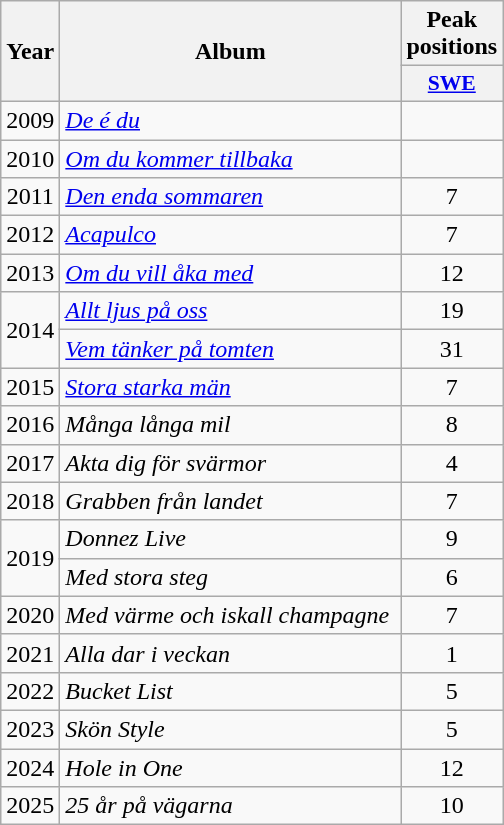<table class="wikitable">
<tr>
<th align="center" rowspan="2" width="10">Year</th>
<th align="center" rowspan="2" width="220">Album</th>
<th align="center" colspan="1" width="20">Peak positions</th>
</tr>
<tr>
<th scope="col" style="width:3em;font-size:90%;"><a href='#'>SWE</a><br></th>
</tr>
<tr>
<td style="text-align:center;">2009</td>
<td><em><a href='#'>De é du</a></em></td>
<td style="text-align:center;"></td>
</tr>
<tr>
<td style="text-align:center;">2010</td>
<td><em><a href='#'>Om du kommer tillbaka</a></em></td>
<td style="text-align:center;"></td>
</tr>
<tr>
<td style="text-align:center;">2011</td>
<td><em><a href='#'>Den enda sommaren</a></em></td>
<td style="text-align:center;">7</td>
</tr>
<tr>
<td style="text-align:center;">2012</td>
<td><em><a href='#'>Acapulco</a></em></td>
<td style="text-align:center;">7</td>
</tr>
<tr>
<td style="text-align:center;">2013</td>
<td><em><a href='#'>Om du vill åka med</a></em></td>
<td style="text-align:center;">12</td>
</tr>
<tr>
<td style="text-align:center;" rowspan=2>2014</td>
<td><em><a href='#'>Allt ljus på oss</a></em></td>
<td style="text-align:center;">19</td>
</tr>
<tr>
<td><em><a href='#'>Vem tänker på tomten</a></em></td>
<td style="text-align:center;">31</td>
</tr>
<tr>
<td style="text-align:center;">2015</td>
<td><em><a href='#'>Stora starka män</a></em></td>
<td style="text-align:center;">7</td>
</tr>
<tr>
<td style="text-align:center;">2016</td>
<td><em>Många långa mil</em></td>
<td style="text-align:center;">8</td>
</tr>
<tr>
<td style="text-align:center;">2017</td>
<td><em>Akta dig för svärmor</em></td>
<td style="text-align:center;">4<br></td>
</tr>
<tr>
<td style="text-align:center;">2018</td>
<td><em>Grabben från landet</em></td>
<td style="text-align:center;">7<br></td>
</tr>
<tr>
<td style="text-align:center;" rowspan="2">2019</td>
<td><em>Donnez Live</em></td>
<td style="text-align:center;">9<br></td>
</tr>
<tr>
<td><em>Med stora steg</em></td>
<td style="text-align:center;">6<br></td>
</tr>
<tr>
<td style="text-align:center;">2020</td>
<td><em>Med värme och iskall champagne</em></td>
<td style="text-align:center;">7<br></td>
</tr>
<tr>
<td style="text-align:center;">2021</td>
<td><em>Alla dar i veckan</em></td>
<td style="text-align:center;">1<br></td>
</tr>
<tr>
<td style="text-align:center;">2022</td>
<td><em>Bucket List</em></td>
<td style="text-align:center;">5<br></td>
</tr>
<tr>
<td style="text-align:center;">2023</td>
<td><em>Skön Style</em></td>
<td style="text-align:center;">5<br></td>
</tr>
<tr>
<td style="text-align:center;">2024</td>
<td><em>Hole in One</em></td>
<td style="text-align:center;">12<br></td>
</tr>
<tr>
<td style="text-align:center;">2025</td>
<td><em>25 år på vägarna</em></td>
<td style="text-align:center;">10<br></td>
</tr>
</table>
